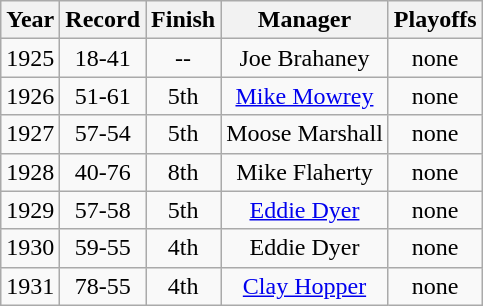<table class="wikitable">
<tr>
<th>Year</th>
<th>Record</th>
<th>Finish</th>
<th>Manager</th>
<th>Playoffs</th>
</tr>
<tr align=center>
<td>1925</td>
<td>18-41</td>
<td>--</td>
<td>Joe Brahaney</td>
<td>none</td>
</tr>
<tr align=center>
<td>1926</td>
<td>51-61</td>
<td>5th</td>
<td><a href='#'>Mike Mowrey</a></td>
<td>none</td>
</tr>
<tr align=center>
<td>1927</td>
<td>57-54</td>
<td>5th</td>
<td>Moose Marshall</td>
<td>none</td>
</tr>
<tr align=center>
<td>1928</td>
<td>40-76</td>
<td>8th</td>
<td>Mike Flaherty</td>
<td>none</td>
</tr>
<tr align=center>
<td>1929</td>
<td>57-58</td>
<td>5th</td>
<td><a href='#'>Eddie Dyer</a></td>
<td>none</td>
</tr>
<tr align=center>
<td>1930</td>
<td>59-55</td>
<td>4th</td>
<td>Eddie Dyer</td>
<td>none</td>
</tr>
<tr align=center>
<td>1931</td>
<td>78-55</td>
<td>4th</td>
<td><a href='#'>Clay Hopper</a></td>
<td>none</td>
</tr>
</table>
